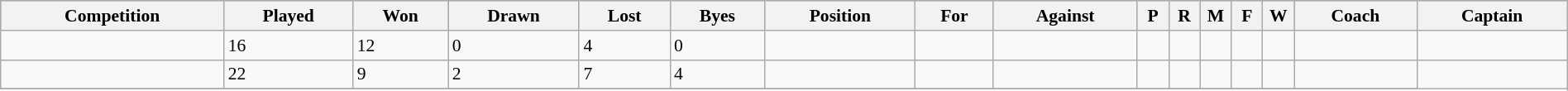<table class="wikitable" width="100%" style="font-size:90%">
<tr bgcolor=#bdb76b>
<th>Competition</th>
<th>Played</th>
<th>Won</th>
<th>Drawn</th>
<th>Lost</th>
<th>Byes</th>
<th>Position</th>
<th>For</th>
<th>Against</th>
<th width="2%">P</th>
<th width="2%">R</th>
<th width="2%">M</th>
<th width="2%">F</th>
<th width="2%">W</th>
<th>Coach</th>
<th>Captain</th>
</tr>
<tr>
<td></td>
<td>16</td>
<td>12</td>
<td>0</td>
<td>4</td>
<td>0</td>
<td></td>
<td></td>
<td></td>
<td></td>
<td></td>
<td></td>
<td></td>
<td></td>
<td rowspan="1"></td>
<td></td>
</tr>
<tr>
<td></td>
<td>22</td>
<td>9</td>
<td>2</td>
<td>7</td>
<td>4</td>
<td></td>
<td></td>
<td></td>
<td></td>
<td></td>
<td></td>
<td></td>
<td></td>
<td rowspan="1"></td>
<td rowspan="2"></td>
</tr>
<tr>
</tr>
</table>
